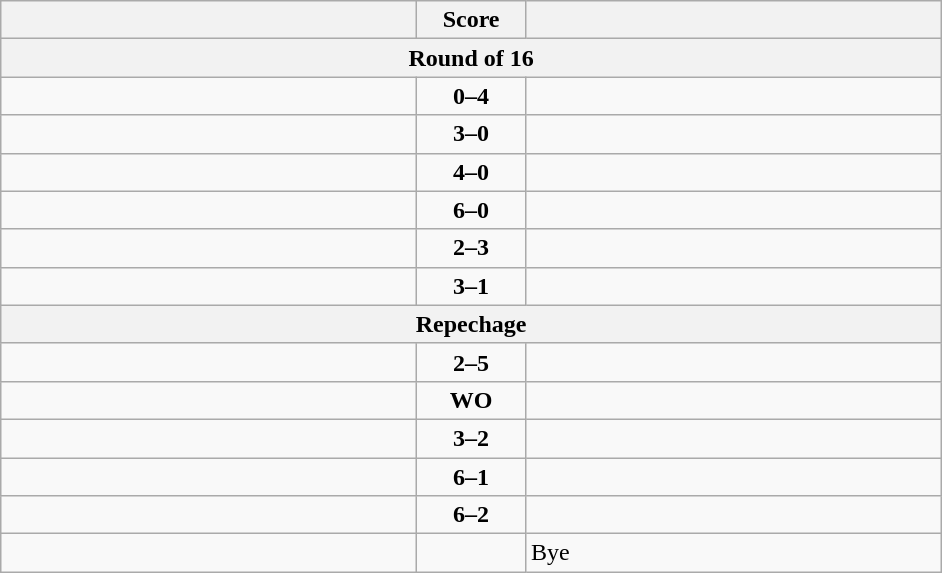<table class="wikitable" style="text-align: left;">
<tr>
<th align="right" width="270"></th>
<th width="65">Score</th>
<th align="left" width="270"></th>
</tr>
<tr>
<th colspan="3">Round of 16</th>
</tr>
<tr>
<td></td>
<td align=center><strong>0–4</strong></td>
<td><strong></strong></td>
</tr>
<tr>
<td><strong></strong></td>
<td align=center><strong>3–0</strong></td>
<td></td>
</tr>
<tr>
<td><strong></strong></td>
<td align=center><strong>4–0</strong></td>
<td></td>
</tr>
<tr>
<td><strong></strong></td>
<td align=center><strong>6–0</strong></td>
<td></td>
</tr>
<tr>
<td></td>
<td align=center><strong>2–3</strong></td>
<td><strong></strong></td>
</tr>
<tr>
<td><strong></strong></td>
<td align=center><strong>3–1</strong></td>
<td></td>
</tr>
<tr>
<th colspan="3">Repechage</th>
</tr>
<tr>
<td></td>
<td align=center><strong>2–5</strong></td>
<td><strong></strong></td>
</tr>
<tr>
<td></td>
<td align=center><strong>WO</strong></td>
<td><strong></strong></td>
</tr>
<tr>
<td><strong></strong></td>
<td align=center><strong>3–2</strong></td>
<td></td>
</tr>
<tr>
<td><strong></strong></td>
<td align=center><strong>6–1</strong></td>
<td></td>
</tr>
<tr>
<td><strong></strong></td>
<td align=center><strong>6–2</strong></td>
<td></td>
</tr>
<tr>
<td><strong></strong></td>
<td></td>
<td>Bye</td>
</tr>
</table>
